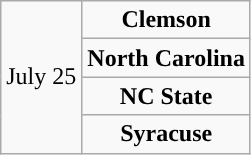<table class="wikitable" style="text-align: center;">
<tr>
<td rowspan="4">July 25</td>
<td><strong>Clemson</strong></td>
</tr>
<tr>
<td><strong>North Carolina</strong></td>
</tr>
<tr>
<td><strong>NC State</strong></td>
</tr>
<tr>
<td><strong>Syracuse</strong></td>
</tr>
</table>
